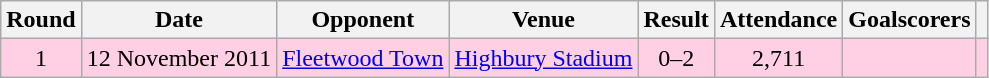<table class="wikitable" style="text-align:center;">
<tr>
<th>Round</th>
<th>Date</th>
<th>Opponent</th>
<th>Venue</th>
<th>Result</th>
<th>Attendance</th>
<th>Goalscorers</th>
<th></th>
</tr>
<tr style="background:#ffd0e3;">
<td>1</td>
<td>12 November 2011</td>
<td><a href='#'>Fleetwood Town</a></td>
<td><a href='#'>Highbury Stadium</a></td>
<td>0–2</td>
<td>2,711</td>
<td></td>
<td></td>
</tr>
</table>
